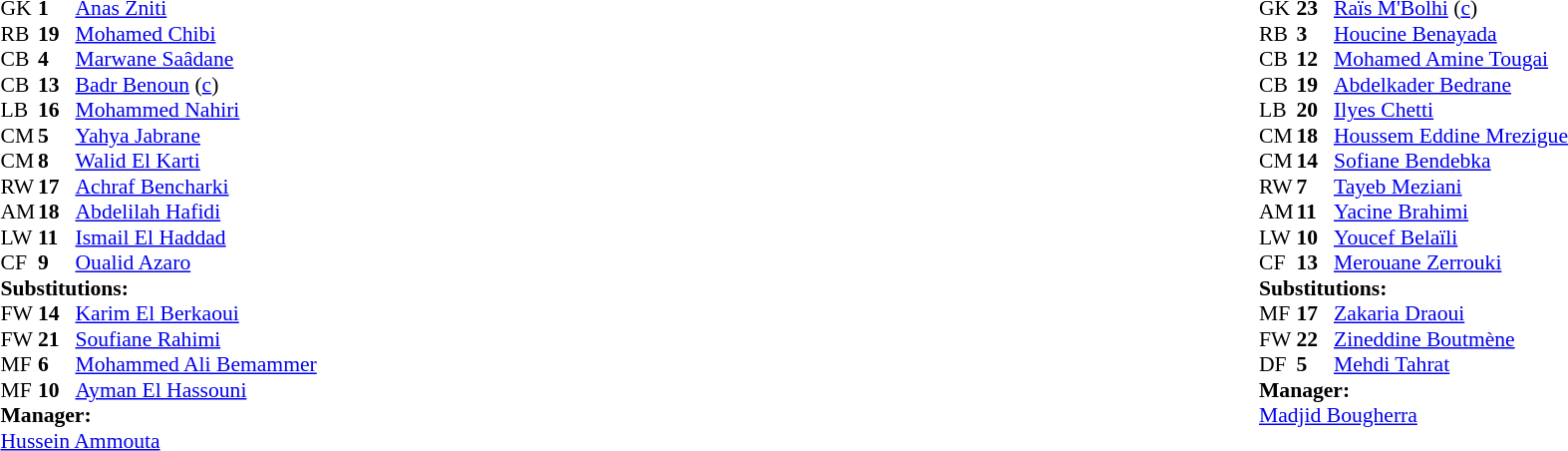<table width="100%">
<tr>
<td valign="top" width="40%"><br><table style="font-size:90%" cellspacing="0" cellpadding="0">
<tr>
<th width=25></th>
<th width=25></th>
</tr>
<tr>
<td>GK</td>
<td><strong>1</strong></td>
<td><a href='#'>Anas Zniti</a></td>
</tr>
<tr>
<td>RB</td>
<td><strong>19</strong></td>
<td><a href='#'>Mohamed Chibi</a></td>
<td></td>
</tr>
<tr>
<td>CB</td>
<td><strong>4</strong></td>
<td><a href='#'>Marwane Saâdane</a></td>
<td></td>
</tr>
<tr>
<td>CB</td>
<td><strong>13</strong></td>
<td><a href='#'>Badr Benoun</a> (<a href='#'>c</a>)</td>
<td></td>
</tr>
<tr>
<td>LB</td>
<td><strong>16</strong></td>
<td><a href='#'>Mohammed Nahiri</a></td>
</tr>
<tr>
<td>CM</td>
<td><strong>5</strong></td>
<td><a href='#'>Yahya Jabrane</a></td>
</tr>
<tr>
<td>CM</td>
<td><strong>8</strong></td>
<td><a href='#'>Walid El Karti</a></td>
<td></td>
<td></td>
</tr>
<tr>
<td>RW</td>
<td><strong>17</strong></td>
<td><a href='#'>Achraf Bencharki</a></td>
</tr>
<tr>
<td>AM</td>
<td><strong>18</strong></td>
<td><a href='#'>Abdelilah Hafidi</a></td>
<td></td>
<td></td>
</tr>
<tr>
<td>LW</td>
<td><strong>11</strong></td>
<td><a href='#'>Ismail El Haddad</a></td>
<td></td>
<td></td>
</tr>
<tr>
<td>CF</td>
<td><strong>9</strong></td>
<td><a href='#'>Oualid Azaro</a></td>
<td></td>
<td></td>
</tr>
<tr>
<td colspan=3><strong>Substitutions:</strong></td>
</tr>
<tr>
<td>FW</td>
<td><strong>14</strong></td>
<td><a href='#'>Karim El Berkaoui</a></td>
<td></td>
<td></td>
</tr>
<tr>
<td>FW</td>
<td><strong>21</strong></td>
<td><a href='#'>Soufiane Rahimi</a></td>
<td></td>
<td></td>
</tr>
<tr>
<td>MF</td>
<td><strong>6</strong></td>
<td><a href='#'>Mohammed Ali Bemammer</a></td>
<td></td>
<td></td>
</tr>
<tr>
<td>MF</td>
<td><strong>10</strong></td>
<td><a href='#'>Ayman El Hassouni</a></td>
<td></td>
<td></td>
</tr>
<tr>
<td colspan=3><strong>Manager:</strong></td>
</tr>
<tr>
<td colspan=3><a href='#'>Hussein Ammouta</a></td>
</tr>
</table>
</td>
<td valign="top"></td>
<td valign="top" width="50%"><br><table style="font-size:90%; margin:auto" cellspacing="0" cellpadding="0">
<tr>
<th width=25></th>
<th width=25></th>
</tr>
<tr>
<td>GK</td>
<td><strong>23</strong></td>
<td><a href='#'>Raïs M'Bolhi</a> (<a href='#'>c</a>)</td>
</tr>
<tr>
<td>RB</td>
<td><strong>3</strong></td>
<td><a href='#'>Houcine Benayada</a></td>
</tr>
<tr>
<td>CB</td>
<td><strong>12</strong></td>
<td><a href='#'>Mohamed Amine Tougai</a></td>
</tr>
<tr>
<td>CB</td>
<td><strong>19</strong></td>
<td><a href='#'>Abdelkader Bedrane</a></td>
</tr>
<tr>
<td>LB</td>
<td><strong>20</strong></td>
<td><a href='#'>Ilyes Chetti</a></td>
</tr>
<tr>
<td>CM</td>
<td><strong>18</strong></td>
<td><a href='#'>Houssem Eddine Mrezigue</a></td>
</tr>
<tr>
<td>CM</td>
<td><strong>14</strong></td>
<td><a href='#'>Sofiane Bendebka</a></td>
</tr>
<tr>
<td>RW</td>
<td><strong>7</strong></td>
<td><a href='#'>Tayeb Meziani</a></td>
<td></td>
<td></td>
</tr>
<tr>
<td>AM</td>
<td><strong>11</strong></td>
<td><a href='#'>Yacine Brahimi</a></td>
<td></td>
<td></td>
</tr>
<tr>
<td>LW</td>
<td><strong>10</strong></td>
<td><a href='#'>Youcef Belaïli</a></td>
</tr>
<tr>
<td>CF</td>
<td><strong>13</strong></td>
<td><a href='#'>Merouane Zerrouki</a></td>
<td></td>
<td></td>
</tr>
<tr>
<td colspan=3><strong>Substitutions:</strong></td>
</tr>
<tr>
<td>MF</td>
<td><strong>17</strong></td>
<td><a href='#'>Zakaria Draoui</a></td>
<td></td>
<td></td>
</tr>
<tr>
<td>FW</td>
<td><strong>22</strong></td>
<td><a href='#'>Zineddine Boutmène</a></td>
<td></td>
<td></td>
</tr>
<tr>
<td>DF</td>
<td><strong>5</strong></td>
<td><a href='#'>Mehdi Tahrat</a></td>
<td></td>
<td></td>
</tr>
<tr>
<td colspan=3><strong>Manager:</strong></td>
</tr>
<tr>
<td colspan=3><a href='#'>Madjid Bougherra</a></td>
</tr>
</table>
</td>
</tr>
</table>
